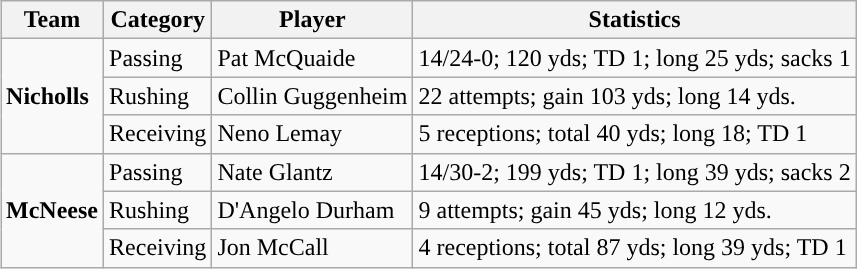<table class="wikitable" style="float: right;">
<tr>
<th>Team</th>
<th>Category</th>
<th>Player</th>
<th>Statistics</th>
</tr>
<tr>
<td rowspan=3><strong>Nicholls</strong></td>
<td>Passing</td>
<td>Pat McQuaide</td>
<td>14/24-0; 120 yds; TD 1; long 25 yds; sacks 1</td>
</tr>
<tr>
<td>Rushing</td>
<td>Collin Guggenheim</td>
<td>22 attempts; gain 103 yds; long 14 yds.</td>
</tr>
<tr>
<td>Receiving</td>
<td>Neno Lemay</td>
<td>5 receptions; total 40 yds; long 18; TD 1</td>
</tr>
<tr>
<td rowspan=3><strong>McNeese</strong></td>
<td>Passing</td>
<td>Nate Glantz</td>
<td>14/30-2; 199 yds; TD 1; long 39 yds; sacks 2</td>
</tr>
<tr>
<td>Rushing</td>
<td>D'Angelo Durham</td>
<td>9 attempts; gain 45 yds; long 12 yds.</td>
</tr>
<tr>
<td>Receiving</td>
<td>Jon McCall</td>
<td>4 receptions; total 87 yds; long 39 yds; TD 1</td>
</tr>
</table>
